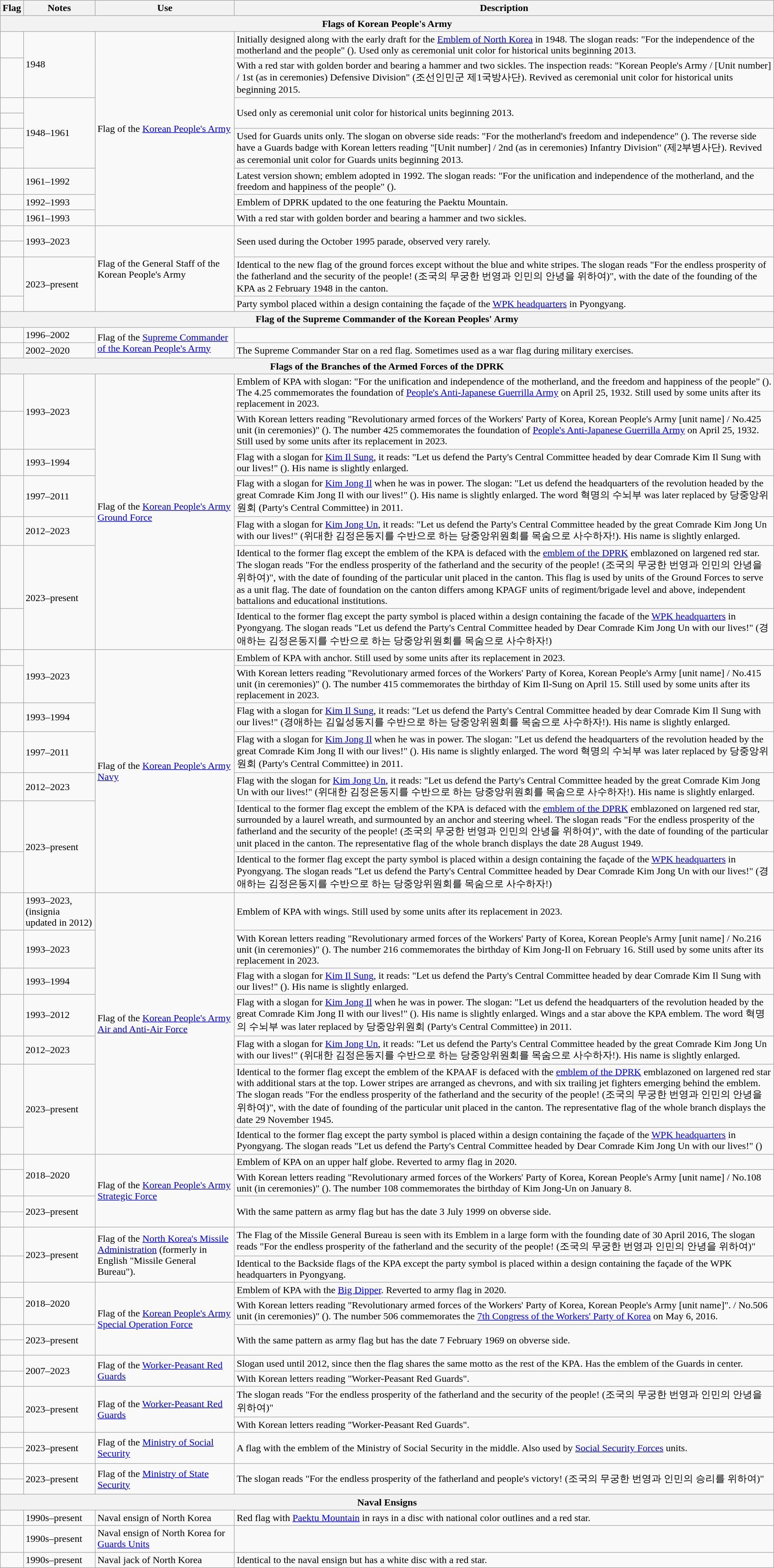<table class="wikitable" style="width:100%">
<tr>
<th>Flag</th>
<th width="110px">Notes</th>
<th width="220px">Use</th>
<th style="min-width:340px">Description</th>
</tr>
<tr>
<th colspan="4">Flags of Korean People's Army</th>
</tr>
<tr>
<td><br> </td>
<td rowspan="2">1948</td>
<td rowspan="9">Flag of the <a href='#'>Korean People's Army</a></td>
<td>Initially designed along with the early draft for the <a href='#'>Emblem of North Korea</a> in 1948. The slogan reads: "For the independence of the motherland and the people" (). Used only as ceremonial unit color for historical units beginning 2013.</td>
</tr>
<tr>
<td><br> </td>
<td>With a red star with golden border and bearing a hammer and two sickles. The inspection reads: "Korean People's Army / [Unit number] / 1st (as in ceremonies) Defensive Division" (조선인민군 제1국방사단). Revived as ceremonial unit color for historical units beginning 2015.</td>
</tr>
<tr>
<td><br> </td>
<td rowspan="4">1948–1961</td>
<td rowspan="2">Used only as ceremonial unit color for historical units beginning 2013.</td>
</tr>
<tr>
<td><br> </td>
</tr>
<tr>
<td><br> </td>
<td rowspan="2">Used for Guards units only. The slogan on obverse side reads: "For the motherland's freedom and independence" (). The reverse side have a Guards badge with Korean letters reading "[Unit number] / 2nd (as in ceremonies) Infantry Division" (제2부병사단). Revived as ceremonial unit color for Guards units beginning 2013.</td>
</tr>
<tr>
<td><br> </td>
</tr>
<tr>
<td><br> </td>
<td>1961–1992</td>
<td>Latest version shown; emblem adopted in 1992. The slogan reads: "For the unification and independence of  the motherland, and the freedom and happiness of the people" ().</td>
</tr>
<tr>
<td><br> </td>
<td>1992–1993</td>
<td>Emblem of DPRK updated to the one featuring the Paektu Mountain.</td>
</tr>
<tr>
<td><br> </td>
<td>1961–1993</td>
<td>With a red star with golden border and bearing a hammer and two sickles.</td>
</tr>
<tr>
<td><br> </td>
<td rowspan="2">1993–2023</td>
<td rowspan="4">Flag of the General Staff of the Korean People's Army</td>
<td rowspan="2">Seen used during the October 1995 parade, observed very rarely.</td>
</tr>
<tr>
<td><br> </td>
</tr>
<tr>
<td><br></td>
<td rowspan="2">2023–present</td>
<td>Identical to the new flag of the ground forces except without the blue and white stripes. The slogan reads "For the endless prosperity of the fatherland and the security of the people! (조국의 무궁한 번영과 인민의 안녕을 위하여)", with the date of the founding of the KPA as 2 February 1948 in the canton.</td>
</tr>
<tr>
<td><br></td>
<td>Party symbol placed within a design containing the façade of the <a href='#'>WPK headquarters</a> in Pyongyang.</td>
</tr>
<tr>
<th colspan="4">Flag of the Supreme Commander of the Korean Peoples' Army</th>
</tr>
<tr>
<td><br> </td>
<td>1996–2002</td>
<td rowspan="2">Flag of the <a href='#'>Supreme Commander of the Korean People's Army</a></td>
<td></td>
</tr>
<tr>
<td><br> </td>
<td>2002–2020</td>
<td>The Supreme Commander Star on a red flag. Sometimes used as a war flag during military exercises.</td>
</tr>
<tr>
<th colspan="4">Flags of the Branches of the Armed Forces of the DPRK</th>
</tr>
<tr>
<td><br> </td>
<td rowspan="2">1993–2023</td>
<td rowspan="7">Flag of the <a href='#'>Korean People's Army Ground Force</a></td>
<td>Emblem of KPA with slogan: "For the unification and independence of  the motherland, and the freedom and happiness of the people" (). The 4.25 commemorates the foundation of <a href='#'>People's Anti-Japanese Guerrilla Army</a> on April 25, 1932. Still used by some units after its replacement in 2023.</td>
</tr>
<tr>
<td><br> </td>
<td>With Korean letters reading "Revolutionary armed forces of the Workers' Party of Korea, Korean People's Army [unit name] / No.425 unit (in ceremonies)" (). The number 425 commemorates the foundation of <a href='#'>People's Anti-Japanese Guerrilla Army</a> on April 25, 1932. Still used by some units after its replacement in 2023.</td>
</tr>
<tr>
<td><br> </td>
<td>1993–1994</td>
<td>Flag with a slogan for <a href='#'>Kim Il Sung</a>, it reads: "Let us defend the Party's Central Committee headed by dear Comrade Kim Il Sung with our lives!" (). His name is slightly enlarged.</td>
</tr>
<tr>
<td><br> </td>
<td>1997–2011</td>
<td>Flag with a slogan for <a href='#'>Kim Jong Il</a> when he was in power. The slogan: "Let us defend the headquarters of the revolution headed by the great Comrade Kim Jong Il with our lives!" (). His name is slightly enlarged. The word 혁명의 수뇌부 was later replaced by 당중앙위원회 (Party's Central Committee) in 2011.</td>
</tr>
<tr>
<td><br> </td>
<td>2012–2023</td>
<td>Flag with a slogan for <a href='#'>Kim Jong Un</a>, it reads: "Let us defend the Party's Central Committee headed by the great Comrade Kim Jong Un with our lives!" (위대한 김정은동지를 수반으로 하는 당중앙위원회를 목숨으로 사수하자!). His name is slightly enlarged.</td>
</tr>
<tr>
<td><br></td>
<td rowspan="2">2023–present</td>
<td>Identical to the former flag except the emblem of the KPA is defaced with the <a href='#'>emblem of the DPRK</a> emblazoned on largened red star. The slogan reads "For the endless prosperity of the fatherland and the security of the people! (조국의 무궁한 번영과 인민의 안녕을 위하여)", with the date of founding of the particular unit placed in the canton. This flag is used by units of the Ground Forces to serve as a unit flag. The date of foundation on the canton differs among KPAGF units of regiment/brigade level and above, independent battalions and educational institutions.</td>
</tr>
<tr>
<td><br></td>
<td>Identical to the former flag except the party symbol is placed within a design containing the facade of the <a href='#'>WPK headquarters</a> in Pyongyang. The slogan reads "Let us defend the Party's Central Committee headed by Dear Comrade Kim Jong Un with our lives!" (경애하는 김정은동지를 수반으로 하는 당중앙위원회를 목숨으로 사수하자!)</td>
</tr>
<tr>
<td><br> </td>
<td rowspan="2">1993–2023</td>
<td rowspan="7">Flag of the <a href='#'>Korean People's Army Navy</a></td>
<td>Emblem of KPA with anchor. Still used by some units after its replacement in 2023.</td>
</tr>
<tr>
<td><br> </td>
<td>With Korean letters reading "Revolutionary armed forces of the Workers' Party of Korea, Korean People's Army [unit name] / No.415 unit (in ceremonies)" (). The number 415 commemorates the birthday of Kim Il-Sung on April 15. Still used by some units after its replacement in 2023.</td>
</tr>
<tr>
<td><br> </td>
<td>1993–1994</td>
<td>Flag with a slogan for <a href='#'>Kim Il Sung</a>, it reads: "Let us defend the Party's Central Committee headed by dear Comrade Kim Il Sung with our lives!" (경애하는 김일성동지를 수반으로 하는 당중앙위원회를 목숨으로 사수하자!). His name is slightly enlarged.</td>
</tr>
<tr>
<td><br> </td>
<td>1997–2011</td>
<td>Flag with a slogan for <a href='#'>Kim Jong Il</a> when he was in power. The slogan: "Let us defend the headquarters of the revolution headed by the great Comrade Kim Jong Il with our lives!" (). His name is slightly enlarged. The word 혁명의 수뇌부 was later replaced by 당중앙위원회 (Party's Central Committee) in 2011.</td>
</tr>
<tr>
<td><br> </td>
<td>2012–2023</td>
<td>Flag with the slogan for <a href='#'>Kim Jong Un</a>, it reads: "Let us defend the Party's Central Committee headed by the great Comrade Kim Jong Un with our lives!" (위대한 김정은동지를 수반으로 하는 당중앙위원회를 목숨으로 사수하자!). His name is slightly enlarged.</td>
</tr>
<tr>
<td><br></td>
<td rowspan="2">2023–present</td>
<td>Identical to the former flag except the emblem of the KPA is defaced with the <a href='#'>emblem of the DPRK</a> emblazoned on largened red star, surrounded by a laurel wreath, and surmounted by an anchor and steering wheel. The slogan reads "For the endless prosperity of the fatherland and the security of the people! (조국의 무궁한 번영과 인민의 안녕을 위하여)", with the date of founding of the particular unit placed in the canton. The representative flag of the whole branch displays the date 28 August 1949.</td>
</tr>
<tr>
<td><br></td>
<td>Identical to the former flag except the party symbol is placed within a design containing the façade of the <a href='#'>WPK headquarters</a> in Pyongyang. The slogan reads "Let us defend the Party's Central Committee headed by Dear Comrade Kim Jong Un with our lives!" (경애하는 김정은동지를 수반으로 하는 당중앙위원회를 목숨으로 사수하자!)</td>
</tr>
<tr>
<td><br> </td>
<td>1993–2023, (insignia updated in 2012)</td>
<td rowspan="7">Flag of the <a href='#'>Korean People's Army Air and Anti-Air Force</a></td>
<td>Emblem of KPA with wings. Still used by some units after its replacement in 2023.</td>
</tr>
<tr>
<td><br> </td>
<td>1993–2023</td>
<td>With Korean letters reading "Revolutionary armed forces of the Workers' Party of Korea, Korean People's Army [unit name] / No.216 unit (in ceremonies)" (). The number 216 commemorates the birthday of Kim Jong-Il on February 16. Still used by some units after its replacement in 2023.</td>
</tr>
<tr>
<td><br> </td>
<td>1993–1994</td>
<td>Flag with a slogan for <a href='#'>Kim Il Sung</a>, it reads: "Let us defend the Party's Central Committee headed by dear Comrade Kim Il Sung with our lives!" (). His name is slightly enlarged.</td>
</tr>
<tr>
<td><br> </td>
<td>1993–2012</td>
<td>Flag with a slogan for <a href='#'>Kim Jong Il</a> when he was in power. The slogan: "Let us defend the headquarters of the revolution headed by the great Comrade Kim Jong Il with our lives!" (). His name is slightly enlarged. Wings and a star above the KPA emblem. The word 혁명의 수뇌부 was later replaced by 당중앙위원회 (Party's Central Committee) in 2011.</td>
</tr>
<tr>
<td><br> </td>
<td>2012–2023</td>
<td>Flag with a slogan for <a href='#'>Kim Jong Un</a>, it reads: "Let us defend the Party's Central Committee headed by the great Comrade Kim Jong Un with our lives!" (위대한 김정은동지를 수반으로 하는 당중앙위원회를 목숨으로 사수하자!). His name is slightly enlarged.</td>
</tr>
<tr>
<td><br></td>
<td rowspan="2">2023–present</td>
<td>Identical to the former flag except the emblem of the KPAAF is defaced with the <a href='#'>emblem of the DPRK</a> emblazoned on largened red star with additional stars at the top. Lower stripes are arranged as chevrons, and with six trailing jet fighters emerging behind the emblem. The slogan reads "For the endless prosperity of the fatherland and the security of the people! (조국의 무궁한 번영과 인민의 안녕을 위하여)", with the date of founding of the particular unit placed in the canton. The representative flag of the whole branch displays the date 29 November 1945.</td>
</tr>
<tr>
<td><br></td>
<td>Identical to the former flag except the party symbol is placed within a design containing the façade of the <a href='#'>WPK headquarters</a> in Pyongyang. The slogan reads "Let us defend the Party's Central Committee headed by Dear Comrade Kim Jong Un with our lives!" ()</td>
</tr>
<tr>
<td><br> </td>
<td rowspan="2">2018–2020</td>
<td rowspan="4">Flag of the <a href='#'>Korean People's Army Strategic Force</a></td>
<td>Emblem of KPA on an upper half globe. Reverted to army flag in 2020.</td>
</tr>
<tr>
<td><br> </td>
<td>With Korean letters reading "Revolutionary armed forces of the Workers' Party of Korea, Korean People's Army [unit name] / No.108 unit (in ceremonies)" (). The number 108 commemorates the birthday of Kim Jong-Un on January 8.</td>
</tr>
<tr>
<td><br></td>
<td rowspan="2">2023–present</td>
<td rowspan="2">With the same pattern as army flag but has the date 3 July 1999 on obverse side.</td>
</tr>
<tr>
<td><br></td>
</tr>
<tr>
<td><br></td>
<td rowspan="2">2023–present</td>
<td rowspan="2">Flag of the <a href='#'>North Korea's Missile Administration</a> (formerly in English "Missile General Bureau").</td>
<td>The Flag of the Missile General Bureau is seen with its Emblem in a large form with the founding date of 30 April 2016, The slogan reads "For the endless prosperity of the fatherland and the security of the people! (조국의 무궁한 번영과 인민의 안녕을 위하여)"</td>
</tr>
<tr>
<td><br></td>
<td>Identical to the Backside flags of the KPA except the party symbol is placed within a design containing the façade of the WPK headquarters in Pyongyang.</td>
</tr>
<tr>
<td><br> </td>
<td rowspan="2">2018–2020</td>
<td rowspan="4">Flag of the <a href='#'>Korean People's Army Special Operation Force</a></td>
<td>Emblem of KPA with the <a href='#'>Big Dipper</a>. Reverted to army flag in 2020.</td>
</tr>
<tr>
<td><br> </td>
<td>With Korean letters reading "Revolutionary armed forces of the Workers' Party of Korea, Korean People's Army [unit name]". / No.506 unit (in ceremonies)" (). The number 506 commemorates the <a href='#'>7th Congress of the Workers' Party of Korea</a> on May 6, 2016.</td>
</tr>
<tr>
<td><br></td>
<td rowspan="2">2023–present</td>
<td rowspan="2">With the same pattern as army flag but has the date 7 February 1969 on obverse side.</td>
</tr>
<tr>
<td><br></td>
</tr>
<tr>
<td><br> </td>
<td rowspan="2">2007–2023</td>
<td rowspan="2">Flag of the <a href='#'>Worker-Peasant Red Guards</a></td>
<td>Slogan used until 2012, since then the flag shares the same motto as the rest of the KPA. Has the emblem of the Guards in center.</td>
</tr>
<tr>
<td><br> </td>
<td>With Korean letters reading "Worker-Peasant Red Guards".</td>
</tr>
<tr>
<td><br></td>
<td rowspan="2">2023–present</td>
<td rowspan="2">Flag of the <a href='#'>Worker-Peasant Red Guards</a></td>
<td>The slogan reads "For the endless prosperity of the fatherland and the security of the people! (조국의 무궁한 번영과 인민의 안녕을 위하여)"</td>
</tr>
<tr>
<td><br></td>
<td>With Korean letters reading "Worker-Peasant Red Guards".</td>
</tr>
<tr>
<td><br></td>
<td rowspan="2">2023–present</td>
<td rowspan="2">Flag of the <a href='#'>Ministry of Social Security</a></td>
<td rowspan="2">A flag with the emblem of the Ministry of Social Security in the middle. Also used by <a href='#'>Social Security Forces</a> units.</td>
</tr>
<tr>
<td><br></td>
</tr>
<tr>
<td><br></td>
<td rowspan="2">2023–present</td>
<td rowspan="2">Flag of the <a href='#'>Ministry of State Security</a></td>
<td rowspan="2">The slogan reads "For the endless prosperity of the fatherland and people's victory! (조국의 무궁한 번영과 인민의 승리를 위하여)"</td>
</tr>
<tr>
<td><br></td>
</tr>
<tr>
<th colspan="4">Naval Ensigns</th>
</tr>
<tr>
<td><br> </td>
<td>1990s–present</td>
<td> Naval ensign of North Korea</td>
<td>Red flag with <a href='#'>Paektu Mountain</a> in rays in a disc with national color outlines and a red star.</td>
</tr>
<tr>
<td><br> </td>
<td>1990s–present</td>
<td> Naval ensign of North Korea for <a href='#'>Guards Units</a></td>
<td></td>
</tr>
<tr>
<td><br></td>
<td>1990s–present</td>
<td> Naval jack of North Korea</td>
<td>Identical to the naval ensign but has a white disc with a red star.</td>
</tr>
</table>
